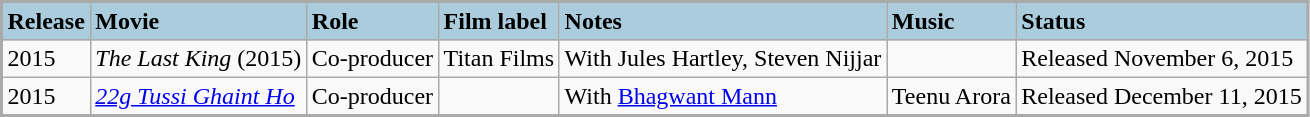<table style="margin: 1em 1em 1em 0; background: #f9f9f9; border: 2px #aaa solid; border-collapse: collapse; font-size: 100%;" cellspacing="2" cellpadding="3" border="3">
<tr bgcolor="#AACCDD" align="left">
<th>Release</th>
<th>Movie</th>
<th>Role</th>
<th>Film label</th>
<th>Notes</th>
<th>Music</th>
<th>Status</th>
</tr>
<tr>
<td>2015</td>
<td><em>The Last King</em> (2015)</td>
<td>Co-producer</td>
<td>Titan Films</td>
<td>With Jules Hartley, Steven Nijjar</td>
<td></td>
<td>Released November 6, 2015</td>
</tr>
<tr>
<td>2015</td>
<td><em><a href='#'>22g Tussi Ghaint Ho</a></em></td>
<td>Co-producer</td>
<td></td>
<td>With <a href='#'>Bhagwant Mann</a></td>
<td>Teenu Arora</td>
<td>Released December 11, 2015</td>
</tr>
</table>
